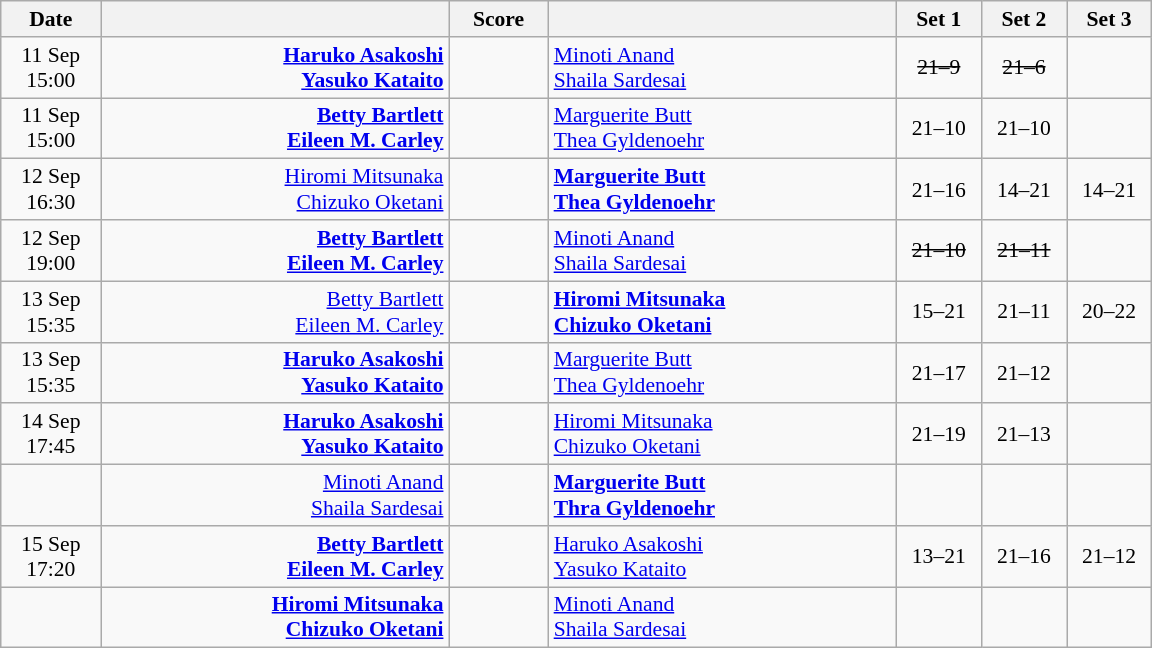<table class="wikitable" style="text-align: center; font-size:90%">
<tr>
<th width="60">Date</th>
<th align="right" width="225"></th>
<th width="60">Score</th>
<th align="left" width="225"></th>
<th width="50">Set 1</th>
<th width="50">Set 2</th>
<th width="50">Set 3</th>
</tr>
<tr>
<td>11 Sep<br>15:00</td>
<td align="right"><strong><a href='#'>Haruko Asakoshi</a> <br><a href='#'>Yasuko Kataito</a> </strong></td>
<td align="center"><s></s></td>
<td align="left"> <a href='#'>Minoti Anand</a><br> <a href='#'>Shaila Sardesai</a></td>
<td><s>21–9</s></td>
<td><s>21–6</s></td>
<td></td>
</tr>
<tr>
<td>11 Sep<br>15:00</td>
<td align="right"><strong><a href='#'>Betty Bartlett</a> <br><a href='#'>Eileen M. Carley</a> </strong></td>
<td align="center"></td>
<td align="left"> <a href='#'>Marguerite Butt</a><br> <a href='#'>Thea Gyldenoehr</a></td>
<td>21–10</td>
<td>21–10</td>
<td></td>
</tr>
<tr>
<td>12 Sep<br>16:30</td>
<td align="right"><a href='#'>Hiromi Mitsunaka</a> <br><a href='#'>Chizuko Oketani</a> </td>
<td align="center"></td>
<td align="left"><strong> <a href='#'>Marguerite Butt</a><br> <a href='#'>Thea Gyldenoehr</a></strong></td>
<td>21–16</td>
<td>14–21</td>
<td>14–21</td>
</tr>
<tr>
<td>12 Sep<br>19:00</td>
<td align="right"><strong><a href='#'>Betty Bartlett</a> <br><a href='#'>Eileen M. Carley</a> </strong></td>
<td align="center"><s></s></td>
<td align="left"> <a href='#'>Minoti Anand</a><br> <a href='#'>Shaila Sardesai</a></td>
<td><s>21–10</s></td>
<td><s>21–11</s></td>
<td></td>
</tr>
<tr>
<td>13 Sep<br>15:35</td>
<td align="right"><a href='#'>Betty Bartlett</a> <br><a href='#'>Eileen M. Carley</a> </td>
<td align="center"></td>
<td align="left"><strong> <a href='#'>Hiromi Mitsunaka</a><br> <a href='#'>Chizuko Oketani</a></strong></td>
<td>15–21</td>
<td>21–11</td>
<td>20–22</td>
</tr>
<tr>
<td>13 Sep<br>15:35</td>
<td align="right"><strong><a href='#'>Haruko Asakoshi</a> <br><a href='#'>Yasuko Kataito</a> </strong></td>
<td align="center"></td>
<td align="left"> <a href='#'>Marguerite Butt</a><br> <a href='#'>Thea Gyldenoehr</a></td>
<td>21–17</td>
<td>21–12</td>
<td></td>
</tr>
<tr>
<td>14 Sep<br>17:45</td>
<td align="right"><strong><a href='#'>Haruko Asakoshi</a> <br><a href='#'>Yasuko Kataito</a> </strong></td>
<td align="center"></td>
<td align="left"> <a href='#'>Hiromi Mitsunaka</a><br> <a href='#'>Chizuko Oketani</a></td>
<td>21–19</td>
<td>21–13</td>
<td></td>
</tr>
<tr>
<td></td>
<td align="right"><a href='#'>Minoti Anand</a> <br><a href='#'>Shaila Sardesai</a> </td>
<td align="center"></td>
<td align="left"><strong> <a href='#'>Marguerite Butt</a><br> <a href='#'>Thra Gyldenoehr</a></strong></td>
<td></td>
<td></td>
<td></td>
</tr>
<tr>
<td>15 Sep<br>17:20</td>
<td align="right"><strong><a href='#'>Betty Bartlett</a> <br><a href='#'>Eileen M. Carley</a> </strong></td>
<td align="center"></td>
<td align="left"> <a href='#'>Haruko Asakoshi</a><br> <a href='#'>Yasuko Kataito</a></td>
<td>13–21</td>
<td>21–16</td>
<td>21–12</td>
</tr>
<tr>
<td></td>
<td align="right"><strong><a href='#'>Hiromi Mitsunaka</a> <br><a href='#'>Chizuko Oketani</a> </strong></td>
<td align="center"></td>
<td align="left"> <a href='#'>Minoti Anand</a><br> <a href='#'>Shaila Sardesai</a></td>
<td></td>
<td></td>
<td></td>
</tr>
</table>
